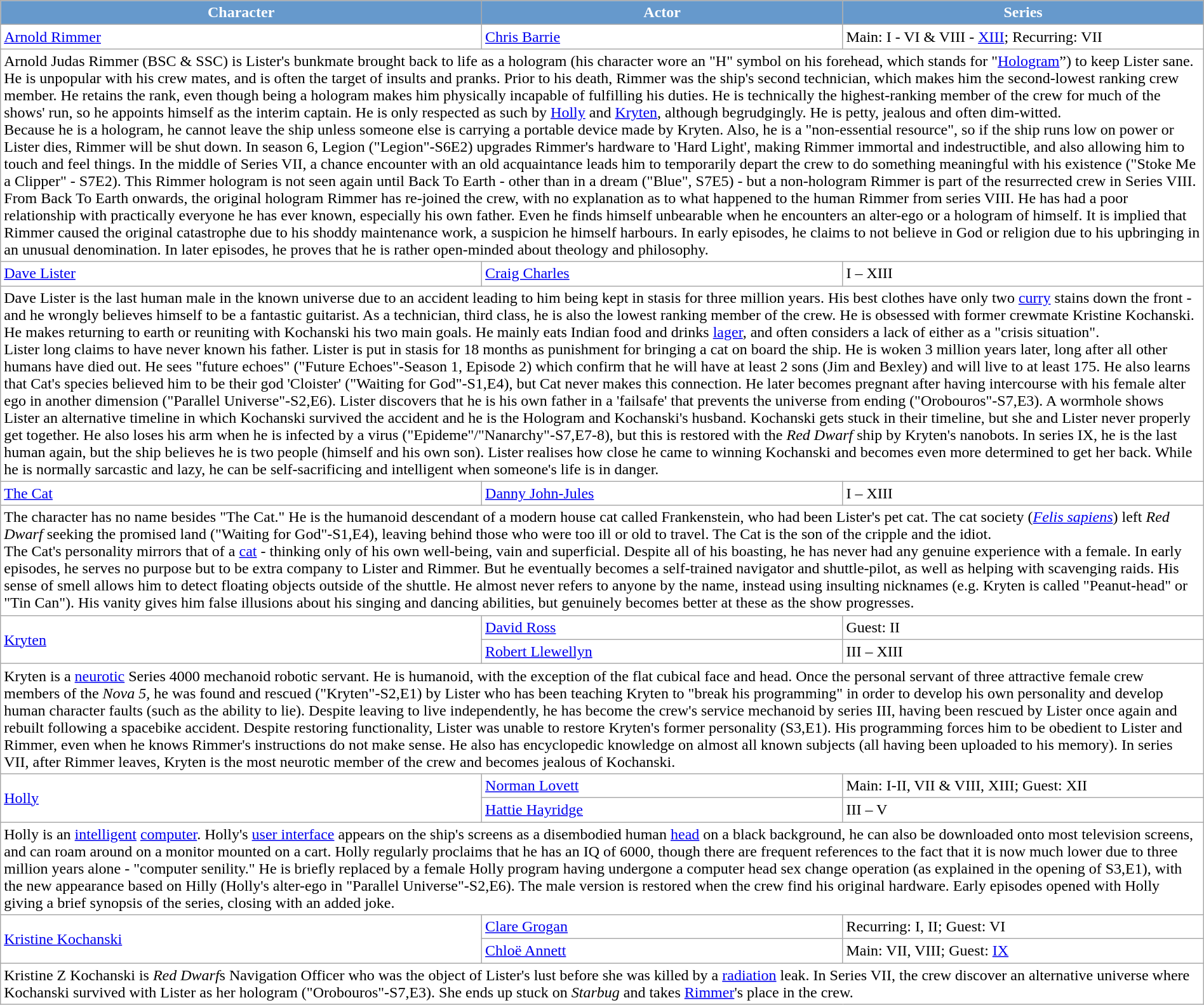<table class="wikitable" border="1" style="width:100%; margin-right:auto; background:white;">
<tr style="color:white">
<th style="background:#69c; width:40%;">Character</th>
<th style="background:#69c; width:30%;">Actor</th>
<th style="background:#69c; width:30%;">Series</th>
</tr>
<tr>
<td><a href='#'>Arnold Rimmer</a></td>
<td><a href='#'>Chris Barrie</a></td>
<td>Main: I - VI & VIII - <a href='#'>XIII</a>; Recurring: VII</td>
</tr>
<tr>
<td colspan="3">Arnold Judas Rimmer (BSC & SSC) is Lister's bunkmate brought back to life as a hologram (his character wore an "H" symbol on his forehead, which stands for "<a href='#'>Hologram</a>”) to keep Lister sane.  He is unpopular with his crew mates, and is often the target of insults and pranks. Prior to his death, Rimmer was the ship's second technician, which makes him the second-lowest ranking crew member. He retains the rank, even though being a hologram makes him physically incapable of fulfilling his duties. He is technically the highest-ranking member of the crew for much of the shows' run, so he appoints himself as the interim captain. He is only respected as such by <a href='#'>Holly</a> and <a href='#'>Kryten</a>, although begrudgingly. He is petty, jealous and often dim-witted.<br>Because he is a hologram, he cannot leave the ship unless someone else is carrying a portable device made by Kryten. Also, he is a "non-essential resource", so if the ship runs low on power or Lister dies, Rimmer will be shut down. In season 6, Legion ("Legion"-S6E2) upgrades Rimmer's hardware to 'Hard Light', making Rimmer immortal and indestructible, and also allowing him to touch and feel things. In the middle of Series VII, a chance encounter with an old acquaintance leads him to temporarily depart the crew to do something meaningful with his existence ("Stoke Me a Clipper" - S7E2). This Rimmer hologram is not seen again until Back To Earth - other than in a dream ("Blue", S7E5) - but a non-hologram Rimmer is part of the resurrected crew in Series VIII. From Back To Earth onwards, the original hologram Rimmer has re-joined the crew, with no explanation as to what happened to the human Rimmer from series VIII.
He has had a poor relationship with practically everyone he has ever known, especially his own father. Even he finds himself unbearable when he encounters an alter-ego or a hologram of himself. It is implied that Rimmer caused the original catastrophe due to his shoddy maintenance work, a suspicion he himself harbours. In early episodes, he claims to not believe in God or religion due to his upbringing in an unusual denomination. In later episodes, he proves that he is rather open-minded about theology and philosophy.</td>
</tr>
<tr>
<td><a href='#'>Dave Lister</a></td>
<td><a href='#'>Craig Charles</a></td>
<td>I – XIII</td>
</tr>
<tr>
<td colspan="3">Dave Lister is the last human male in the known universe due to an accident leading to him being kept in stasis for three million years. His best clothes have only two <a href='#'>curry</a> stains down the front - and he wrongly believes himself to be a fantastic guitarist. As a technician, third class, he is also the lowest ranking member of the crew. He is obsessed with former crewmate Kristine Kochanski. He makes returning to earth or reuniting with Kochanski his two main goals. He mainly eats Indian food and drinks <a href='#'>lager</a>, and often considers a lack of either as a "crisis situation".<br>Lister long claims to have never known his father. Lister is put in stasis for 18 months as punishment for bringing a cat on board the ship. He is woken 3 million years later, long after all other humans have died out. He sees "future echoes" ("Future Echoes"-Season 1, Episode 2) which confirm that he will have at least 2 sons (Jim and Bexley) and will live to at least 175. He also learns that Cat's species believed him to be their god 'Cloister' ("Waiting for God"-S1,E4), but Cat never makes this connection. He later becomes pregnant after having intercourse with his female alter ego in another dimension ("Parallel Universe"-S2,E6). Lister discovers that he is his own father in a 'failsafe' that prevents the universe from ending ("Orobouros"-S7,E3). A wormhole shows Lister an alternative timeline in which Kochanski survived the accident and he is the Hologram and Kochanski's husband. Kochanski gets stuck in their timeline, but she and Lister never properly get together. He also loses his arm when he is infected by a virus ("Epideme"/"Nanarchy"-S7,E7-8), but this is restored with the <em>Red Dwarf</em> ship by Kryten's nanobots. In series IX, he is the last human again, but the ship believes he is two people (himself and his own son). Lister realises how close he came to winning Kochanski and becomes even more determined to get her back.
While he is normally sarcastic and lazy, he can be self-sacrificing and intelligent when someone's life is in danger.</td>
</tr>
<tr>
<td><a href='#'>The Cat</a></td>
<td><a href='#'>Danny John-Jules</a></td>
<td>I – XIII</td>
</tr>
<tr>
<td colspan="3">The character has no name besides "The Cat." He is the humanoid descendant of a modern house cat called Frankenstein, who had been Lister's pet cat. The cat society (<em><a href='#'>Felis sapiens</a></em>) left <em>Red Dwarf</em> seeking the promised land ("Waiting for God"-S1,E4), leaving behind those who were too ill or old to travel. The Cat is the son of the cripple and the idiot.<br>The Cat's personality mirrors that of a <a href='#'>cat</a> - thinking only of his own well-being, vain and superficial. Despite all of his boasting, he has never had any genuine experience with a female. In early episodes, he serves no purpose but to be extra company to Lister and Rimmer. But he eventually becomes a self-trained navigator and shuttle-pilot, as well as helping with scavenging raids. His sense of smell allows him to detect floating objects outside of the shuttle. He almost never refers to anyone by the name, instead using insulting nicknames (e.g. Kryten is called "Peanut-head" or "Tin Can"). His vanity gives him false illusions about his singing and dancing abilities, but genuinely becomes better at these as the show progresses.</td>
</tr>
<tr>
<td rowspan=2><a href='#'>Kryten</a></td>
<td><a href='#'>David Ross</a></td>
<td>Guest: II</td>
</tr>
<tr>
<td><a href='#'>Robert Llewellyn</a></td>
<td>III – XIII</td>
</tr>
<tr>
<td colspan="3">Kryten is a <a href='#'>neurotic</a> Series 4000 mechanoid robotic servant. He is humanoid, with the exception of the flat cubical face and head. Once the personal servant of three attractive female crew members of the <em>Nova 5,</em> he was found and rescued ("Kryten"-S2,E1) by Lister who has been teaching Kryten to "break his programming" in order to develop his own personality and develop human character faults (such as the ability to lie). Despite leaving to live independently, he has become the crew's service mechanoid by series III, having been rescued by Lister once again and rebuilt following a spacebike accident. Despite restoring functionality, Lister was unable to restore Kryten's former personality (S3,E1). His programming forces him to be obedient to Lister and Rimmer, even when he knows Rimmer's instructions do not make sense. He also has encyclopedic knowledge on almost all known subjects (all having been uploaded to his memory). In series VII, after Rimmer leaves, Kryten is the most neurotic member of the crew and becomes jealous of Kochanski.</td>
</tr>
<tr>
<td rowspan=2><a href='#'>Holly</a></td>
<td><a href='#'>Norman Lovett</a></td>
<td>Main: I-II, VII & VIII, XIII; Guest: XII</td>
</tr>
<tr>
<td><a href='#'>Hattie Hayridge</a></td>
<td>III – V</td>
</tr>
<tr>
<td colspan="3">Holly is an <a href='#'>intelligent</a> <a href='#'>computer</a>. Holly's <a href='#'>user interface</a> appears on the ship's screens as a disembodied human <a href='#'>head</a> on a black background, he can also be downloaded onto most television screens, and can roam around on a monitor mounted on a cart. Holly regularly proclaims that he has an IQ of 6000, though there are frequent references to the fact that it is now much lower due to three million years alone - "computer senility." He is briefly replaced by a female Holly program having undergone a computer head sex change operation (as explained in the opening of S3,E1), with the new appearance based on Hilly (Holly's alter-ego in "Parallel Universe"-S2,E6). The male version is restored when the crew find his original hardware. Early episodes opened with Holly giving a brief synopsis of the series, closing with an added joke.</td>
</tr>
<tr>
<td rowspan=2><a href='#'>Kristine Kochanski</a></td>
<td><a href='#'>Clare Grogan</a></td>
<td>Recurring: I, II; Guest: VI</td>
</tr>
<tr>
<td><a href='#'>Chloë Annett</a></td>
<td>Main: VII, VIII; Guest: <a href='#'>IX</a></td>
</tr>
<tr>
<td colspan="3">Kristine Z Kochanski is <em>Red Dwarf</em>s Navigation Officer who was the object of Lister's lust before she was killed by a <a href='#'>radiation</a> leak. In Series VII, the crew discover an alternative universe where Kochanski survived with Lister as her hologram ("Orobouros"-S7,E3). She ends up stuck on <em>Starbug</em> and takes <a href='#'>Rimmer</a>'s place in the crew.</td>
</tr>
</table>
